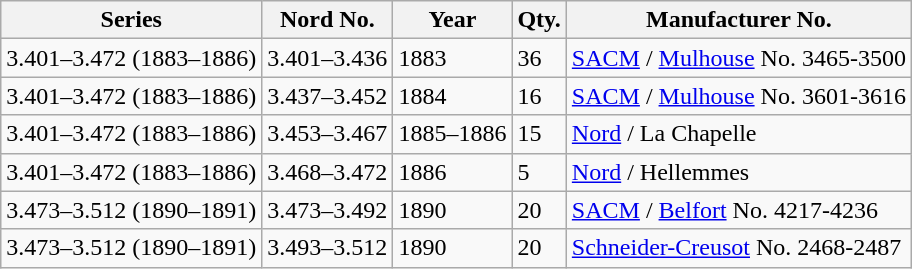<table class="wikitable">
<tr>
<th>Series</th>
<th>Nord No.</th>
<th>Year</th>
<th>Qty.</th>
<th>Manufacturer No.</th>
</tr>
<tr>
<td>3.401–3.472 (1883–1886)</td>
<td>3.401–3.436</td>
<td>1883</td>
<td>36</td>
<td><a href='#'>SACM</a> / <a href='#'>Mulhouse</a> No. 3465-3500</td>
</tr>
<tr>
<td>3.401–3.472 (1883–1886)</td>
<td>3.437–3.452</td>
<td>1884</td>
<td>16</td>
<td><a href='#'>SACM</a> / <a href='#'>Mulhouse</a> No. 3601-3616</td>
</tr>
<tr>
<td>3.401–3.472 (1883–1886)</td>
<td>3.453–3.467</td>
<td>1885–1886</td>
<td>15</td>
<td><a href='#'>Nord</a> / La Chapelle</td>
</tr>
<tr>
<td>3.401–3.472 (1883–1886)</td>
<td>3.468–3.472</td>
<td>1886</td>
<td>5</td>
<td><a href='#'>Nord</a> / Hellemmes</td>
</tr>
<tr>
<td>3.473–3.512 (1890–1891)</td>
<td>3.473–3.492</td>
<td>1890</td>
<td>20</td>
<td><a href='#'>SACM</a> / <a href='#'>Belfort</a> No. 4217-4236</td>
</tr>
<tr>
<td>3.473–3.512 (1890–1891)</td>
<td>3.493–3.512</td>
<td>1890</td>
<td>20</td>
<td><a href='#'>Schneider-Creusot</a> No. 2468-2487</td>
</tr>
</table>
